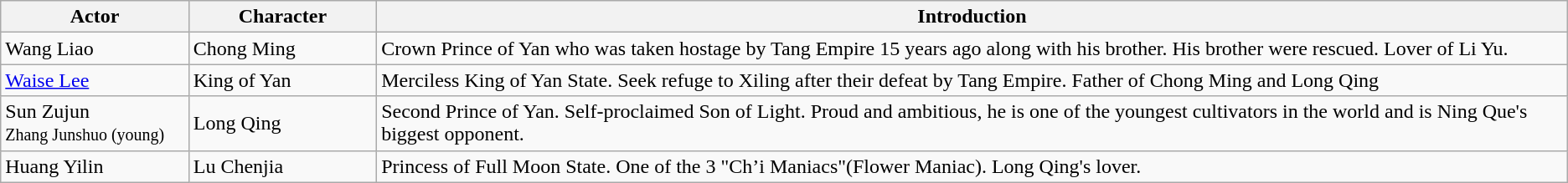<table class="wikitable">
<tr>
<th style="width:12%">Actor</th>
<th style="width:12%">Character</th>
<th>Introduction</th>
</tr>
<tr>
<td>Wang Liao</td>
<td>Chong Ming</td>
<td>Crown Prince of Yan who was taken hostage by Tang Empire 15 years ago along with his brother. His brother were rescued. Lover of Li Yu.</td>
</tr>
<tr>
<td><a href='#'>Waise Lee</a></td>
<td>King of Yan</td>
<td>Merciless King of Yan State. Seek refuge to Xiling after their defeat by Tang Empire. Father of Chong Ming and Long Qing</td>
</tr>
<tr>
<td>Sun Zujun<br> <small>Zhang Junshuo (young) </small></td>
<td>Long Qing</td>
<td>Second Prince of Yan. Self-proclaimed Son of Light. Proud and ambitious, he is one of the youngest cultivators in the world and is Ning Que's biggest opponent.</td>
</tr>
<tr>
<td>Huang Yilin</td>
<td>Lu Chenjia</td>
<td>Princess of Full Moon State. One of the 3 "Ch’i Maniacs"(Flower Maniac). Long Qing's lover.</td>
</tr>
</table>
